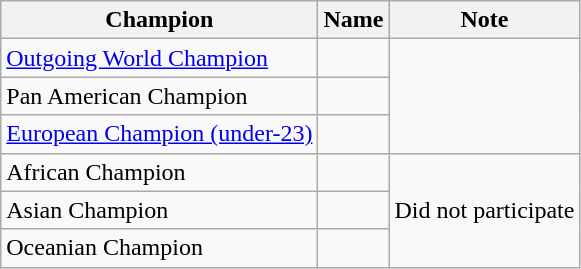<table class="wikitable">
<tr>
<th>Champion</th>
<th>Name</th>
<th>Note</th>
</tr>
<tr>
<td><a href='#'>Outgoing World Champion</a></td>
<td></td>
</tr>
<tr>
<td>Pan American Champion</td>
<td></td>
</tr>
<tr>
<td><a href='#'>European Champion (under-23)</a></td>
<td></td>
</tr>
<tr>
<td>African Champion</td>
<td></td>
<td rowspan=3>Did not participate</td>
</tr>
<tr>
<td>Asian Champion</td>
<td></td>
</tr>
<tr>
<td>Oceanian Champion</td>
<td></td>
</tr>
</table>
